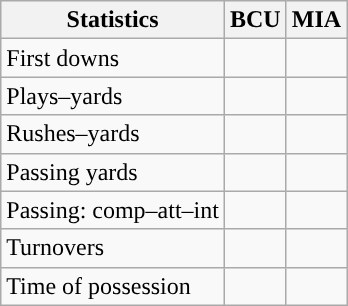<table class="wikitable" style="float:left">
<tr>
<th>Statistics</th>
<th>BCU</th>
<th>MIA</th>
</tr>
<tr>
<td>First downs</td>
<td></td>
<td></td>
</tr>
<tr>
<td>Plays–yards</td>
<td></td>
<td></td>
</tr>
<tr>
<td>Rushes–yards</td>
<td></td>
<td></td>
</tr>
<tr>
<td>Passing yards</td>
<td></td>
<td></td>
</tr>
<tr>
<td>Passing: comp–att–int</td>
<td></td>
<td></td>
</tr>
<tr>
<td>Turnovers</td>
<td></td>
<td></td>
</tr>
<tr>
<td>Time of possession</td>
<td></td>
<td></td>
</tr>
</table>
